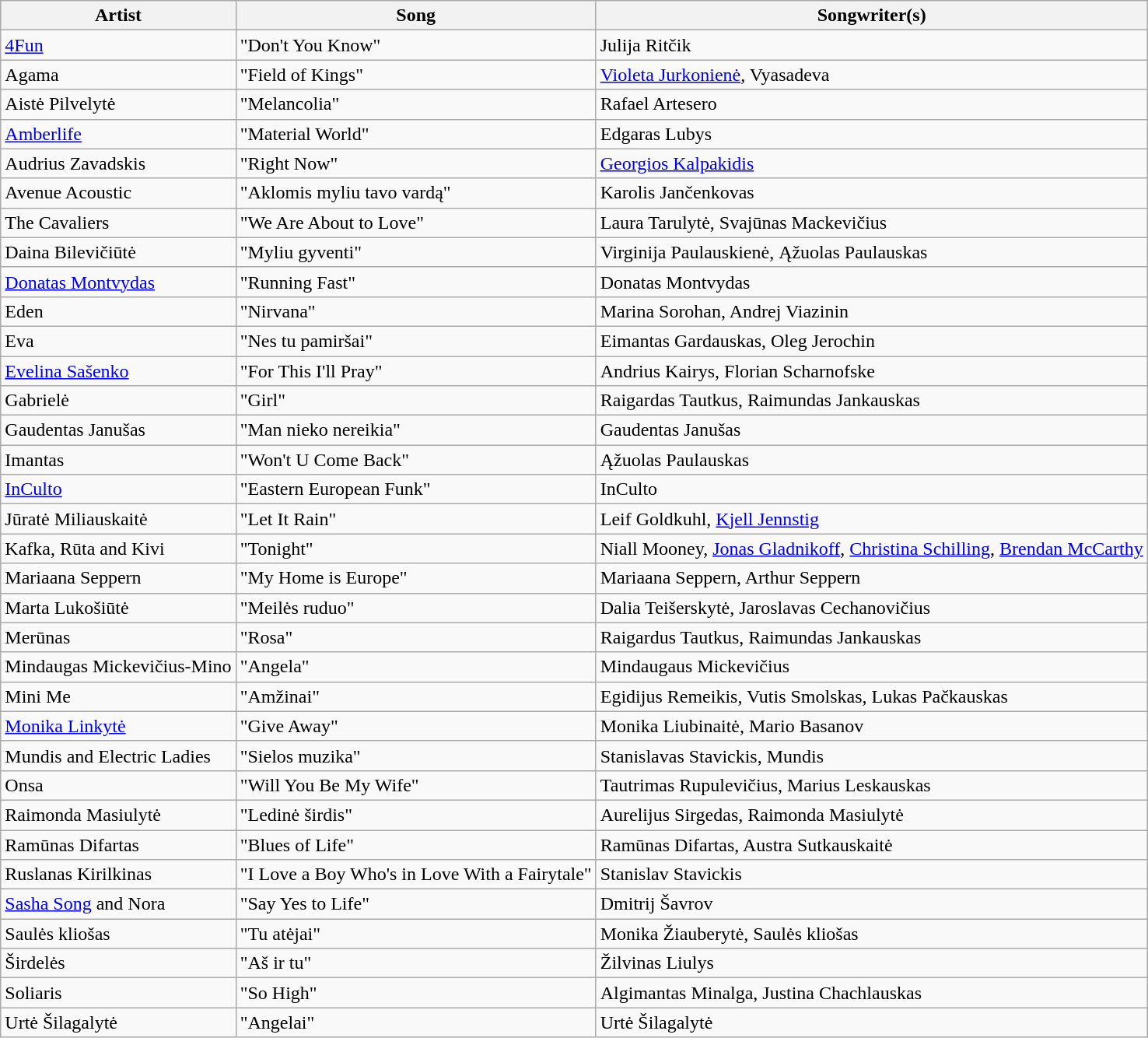<table class="sortable wikitable" style="margin: 1em auto 1em auto">
<tr>
<th>Artist</th>
<th>Song</th>
<th>Songwriter(s)</th>
</tr>
<tr>
<td><a href='#'>4Fun</a></td>
<td>"Don't You Know"</td>
<td>Julija Ritčik</td>
</tr>
<tr>
<td>Agama</td>
<td>"Field of Kings"</td>
<td><a href='#'>Violeta Jurkonienė</a>, Vyasadeva</td>
</tr>
<tr>
<td>Aistė Pilvelytė</td>
<td>"Melancolia"</td>
<td>Rafael Artesero</td>
</tr>
<tr>
<td><a href='#'>Amberlife</a></td>
<td>"Material World"</td>
<td>Edgaras Lubys</td>
</tr>
<tr>
<td>Audrius Zavadskis</td>
<td>"Right Now"</td>
<td><a href='#'>Georgios Kalpakidis</a></td>
</tr>
<tr>
<td>Avenue Acoustic</td>
<td>"Aklomis myliu tavo vardą"</td>
<td>Karolis Jančenkovas</td>
</tr>
<tr>
<td data-sort-value="Cavaliers, The">The Cavaliers</td>
<td>"We Are About to Love"</td>
<td>Laura Tarulytė, Svajūnas Mackevičius</td>
</tr>
<tr>
<td>Daina Bilevičiūtė</td>
<td>"Myliu gyventi"</td>
<td>Virginija Paulauskienė, Ąžuolas Paulauskas</td>
</tr>
<tr>
<td><a href='#'>Donatas Montvydas</a></td>
<td>"Running Fast"</td>
<td>Donatas Montvydas</td>
</tr>
<tr>
<td>Eden</td>
<td>"Nirvana"</td>
<td>Marina Sorohan, Andrej Viazinin</td>
</tr>
<tr>
<td>Eva</td>
<td>"Nes tu pamiršai"</td>
<td>Eimantas Gardauskas, Oleg Jerochin</td>
</tr>
<tr>
<td><a href='#'>Evelina Sašenko</a></td>
<td>"For This I'll Pray"</td>
<td>Andrius Kairys, Florian Scharnofske</td>
</tr>
<tr>
<td>Gabrielė</td>
<td>"Girl"</td>
<td>Raigardas Tautkus, Raimundas Jankauskas</td>
</tr>
<tr>
<td>Gaudentas Janušas</td>
<td>"Man nieko nereikia"</td>
<td>Gaudentas Janušas</td>
</tr>
<tr>
<td>Imantas</td>
<td>"Won't U Come Back"</td>
<td>Ąžuolas Paulauskas</td>
</tr>
<tr>
<td><a href='#'>InCulto</a></td>
<td>"Eastern European Funk"</td>
<td>InCulto</td>
</tr>
<tr>
<td>Jūratė Miliauskaitė</td>
<td>"Let It Rain"</td>
<td>Leif Goldkuhl, <a href='#'>Kjell Jennstig</a></td>
</tr>
<tr>
<td>Kafka, Rūta and Kivi</td>
<td>"Tonight"</td>
<td>Niall Mooney, <a href='#'>Jonas Gladnikoff</a>, <a href='#'>Christina Schilling</a>, <a href='#'>Brendan McCarthy</a></td>
</tr>
<tr>
<td>Mariaana Seppern</td>
<td>"My Home is Europe"</td>
<td>Mariaana Seppern, Arthur Seppern</td>
</tr>
<tr>
<td>Marta Lukošiūtė</td>
<td>"Meilės ruduo"</td>
<td>Dalia Teišerskytė, Jaroslavas Cechanovičius</td>
</tr>
<tr>
<td>Merūnas</td>
<td>"Rosa"</td>
<td>Raigardus Tautkus, Raimundas Jankauskas</td>
</tr>
<tr>
<td>Mindaugas Mickevičius-Mino</td>
<td>"Angela"</td>
<td>Mindaugaus Mickevičius</td>
</tr>
<tr>
<td>Mini Me</td>
<td>"Amžinai"</td>
<td>Egidijus Remeikis, Vutis Smolskas, Lukas Pačkauskas</td>
</tr>
<tr>
<td><a href='#'>Monika Linkytė</a></td>
<td>"Give Away"</td>
<td>Monika Liubinaitė, Mario Basanov</td>
</tr>
<tr>
<td>Mundis and Electric Ladies</td>
<td>"Sielos muzika"</td>
<td>Stanislavas Stavickis, Mundis</td>
</tr>
<tr>
<td>Onsa</td>
<td>"Will You Be My Wife"</td>
<td>Tautrimas Rupulevičius, Marius Leskauskas</td>
</tr>
<tr>
<td>Raimonda Masiulytė</td>
<td>"Ledinė širdis"</td>
<td>Aurelijus Sirgedas, Raimonda Masiulytė</td>
</tr>
<tr>
<td>Ramūnas Difartas</td>
<td>"Blues of Life"</td>
<td>Ramūnas Difartas, Austra Sutkauskaitė</td>
</tr>
<tr>
<td>Ruslanas Kirilkinas</td>
<td>"I Love a Boy Who's in Love With a Fairytale"</td>
<td>Stanislav Stavickis</td>
</tr>
<tr>
<td><a href='#'>Sasha Song</a> and Nora</td>
<td>"Say Yes to Life"</td>
<td>Dmitrij Šavrov</td>
</tr>
<tr>
<td>Saulės kliošas</td>
<td>"Tu atėjai"</td>
<td>Monika Žiauberytė, Saulės kliošas</td>
</tr>
<tr>
<td>Širdelės</td>
<td>"Aš ir tu"</td>
<td>Žilvinas Liulys</td>
</tr>
<tr>
<td>Soliaris</td>
<td>"So High"</td>
<td>Algimantas Minalga, Justina Chachlauskas</td>
</tr>
<tr>
<td>Urtė Šilagalytė</td>
<td>"Angelai"</td>
<td>Urtė Šilagalytė</td>
</tr>
</table>
